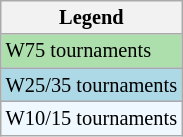<table class="wikitable" style="font-size:85%">
<tr>
<th>Legend</th>
</tr>
<tr style="background:#addfad;">
<td>W75 tournaments</td>
</tr>
<tr style="background:lightblue;">
<td>W25/35 tournaments</td>
</tr>
<tr style="background:#f0f8ff;">
<td>W10/15 tournaments</td>
</tr>
</table>
